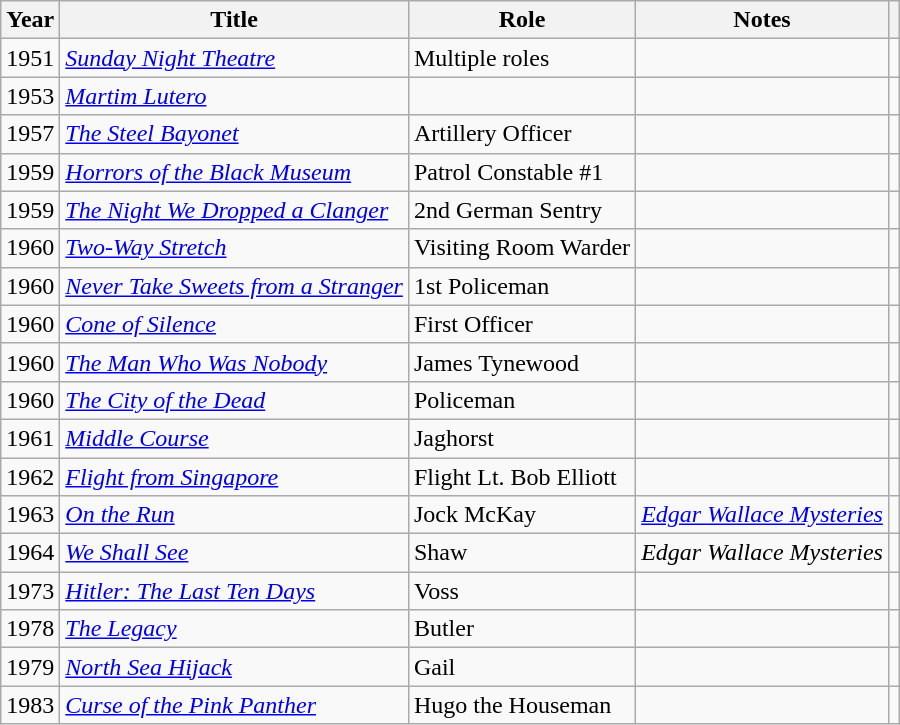<table class="wikitable">
<tr>
<th>Year</th>
<th>Title</th>
<th>Role</th>
<th>Notes</th>
<th></th>
</tr>
<tr>
<td>1951</td>
<td><em><a href='#'>Sunday Night Theatre</a></em></td>
<td>Multiple roles</td>
<td></td>
<td></td>
</tr>
<tr>
<td>1953</td>
<td><em><a href='#'>Martim Lutero</a></em></td>
<td></td>
<td></td>
<td></td>
</tr>
<tr>
<td>1957</td>
<td><em><a href='#'>The Steel Bayonet</a></em></td>
<td>Artillery Officer</td>
<td></td>
<td></td>
</tr>
<tr>
<td>1959</td>
<td><em><a href='#'>Horrors of the Black Museum</a></em></td>
<td>Patrol Constable #1</td>
<td></td>
<td></td>
</tr>
<tr>
<td>1959</td>
<td><em><a href='#'>The Night We Dropped a Clanger</a></em></td>
<td>2nd German Sentry</td>
<td></td>
<td></td>
</tr>
<tr>
<td>1960</td>
<td><em><a href='#'>Two-Way Stretch</a></em></td>
<td>Visiting Room Warder</td>
<td></td>
<td></td>
</tr>
<tr>
<td>1960</td>
<td><em><a href='#'>Never Take Sweets from a Stranger</a></em></td>
<td>1st Policeman</td>
<td></td>
<td></td>
</tr>
<tr>
<td>1960</td>
<td><em><a href='#'>Cone of Silence</a></em></td>
<td>First Officer</td>
<td></td>
<td></td>
</tr>
<tr>
<td>1960</td>
<td><em><a href='#'>The Man Who Was Nobody</a></em></td>
<td>James Tynewood</td>
<td></td>
<td></td>
</tr>
<tr>
<td>1960</td>
<td><em><a href='#'>The City of the Dead</a></em></td>
<td>Policeman</td>
<td></td>
<td></td>
</tr>
<tr>
<td>1961</td>
<td><em><a href='#'>Middle Course</a></em></td>
<td>Jaghorst</td>
<td></td>
<td></td>
</tr>
<tr>
<td>1962</td>
<td><em><a href='#'>Flight from Singapore</a></em></td>
<td>Flight Lt. Bob Elliott</td>
<td></td>
<td></td>
</tr>
<tr>
<td>1963</td>
<td><em><a href='#'>On the Run</a></em></td>
<td>Jock McKay</td>
<td><em><a href='#'>Edgar Wallace Mysteries</a></em></td>
<td></td>
</tr>
<tr>
<td>1964</td>
<td><em><a href='#'>We Shall See</a></em></td>
<td>Shaw</td>
<td><em>Edgar Wallace Mysteries</em></td>
<td></td>
</tr>
<tr>
<td>1973</td>
<td><em><a href='#'>Hitler: The Last Ten Days</a></em></td>
<td>Voss</td>
<td></td>
<td></td>
</tr>
<tr>
<td>1978</td>
<td><em><a href='#'>The Legacy</a></em></td>
<td>Butler</td>
<td></td>
<td></td>
</tr>
<tr>
<td>1979</td>
<td><em><a href='#'>North Sea Hijack</a></em></td>
<td>Gail</td>
<td></td>
<td></td>
</tr>
<tr>
<td>1983</td>
<td><em><a href='#'>Curse of the Pink Panther</a></em></td>
<td>Hugo the Houseman</td>
<td></td>
<td></td>
</tr>
</table>
